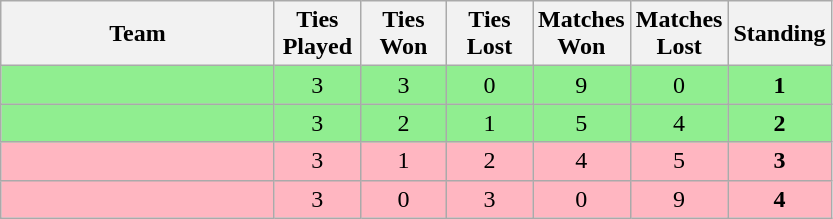<table class=wikitable style="text-align:center">
<tr>
<th width=175>Team</th>
<th width=50>Ties Played</th>
<th width=50>Ties Won</th>
<th width=50>Ties Lost</th>
<th width=50>Matches Won</th>
<th width=50>Matches Lost</th>
<th width=50>Standing</th>
</tr>
<tr bgcolor=lightgreen>
<td style="text-align:left"></td>
<td>3</td>
<td>3</td>
<td>0</td>
<td>9</td>
<td>0</td>
<td><strong>1</strong></td>
</tr>
<tr bgcolor=lightgreen>
<td style="text-align:left"></td>
<td>3</td>
<td>2</td>
<td>1</td>
<td>5</td>
<td>4</td>
<td><strong>2</strong></td>
</tr>
<tr bgcolor=lightpink>
<td style="text-align:left"></td>
<td>3</td>
<td>1</td>
<td>2</td>
<td>4</td>
<td>5</td>
<td><strong>3</strong></td>
</tr>
<tr bgcolor=lightpink>
<td style="text-align:left"></td>
<td>3</td>
<td>0</td>
<td>3</td>
<td>0</td>
<td>9</td>
<td><strong>4</strong></td>
</tr>
</table>
